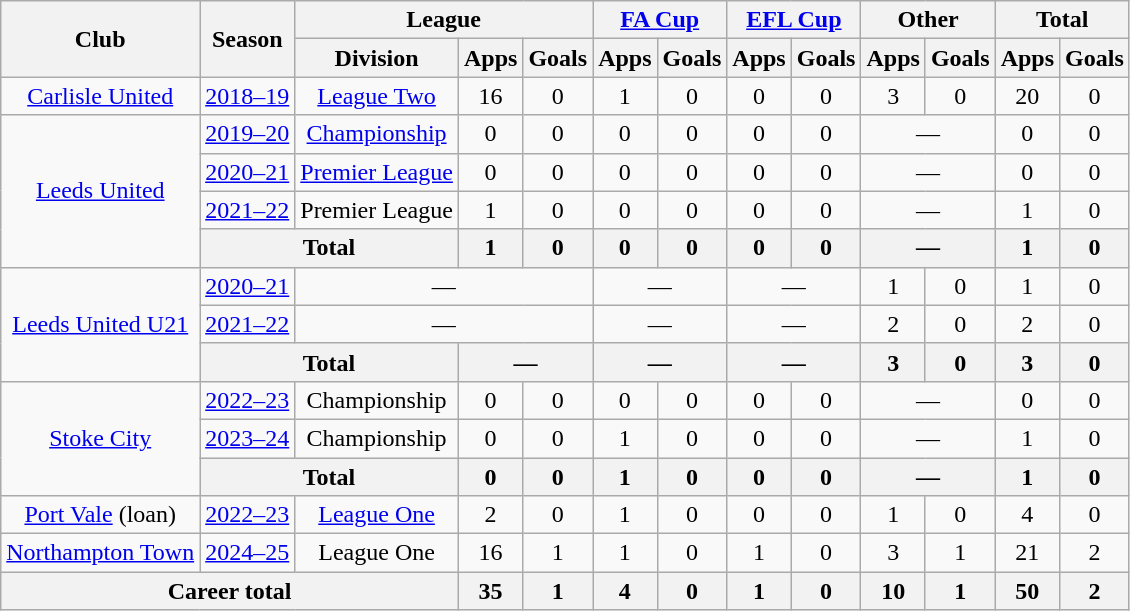<table class=wikitable style=text-align:center>
<tr>
<th rowspan=2>Club</th>
<th rowspan=2>Season</th>
<th colspan=3>League</th>
<th colspan=2><a href='#'>FA Cup</a></th>
<th colspan=2><a href='#'>EFL Cup</a></th>
<th colspan=2>Other</th>
<th colspan=2>Total</th>
</tr>
<tr>
<th>Division</th>
<th>Apps</th>
<th>Goals</th>
<th>Apps</th>
<th>Goals</th>
<th>Apps</th>
<th>Goals</th>
<th>Apps</th>
<th>Goals</th>
<th>Apps</th>
<th>Goals</th>
</tr>
<tr>
<td><a href='#'>Carlisle United</a></td>
<td><a href='#'>2018–19</a></td>
<td><a href='#'>League Two</a></td>
<td>16</td>
<td>0</td>
<td>1</td>
<td>0</td>
<td>0</td>
<td>0</td>
<td>3</td>
<td>0</td>
<td>20</td>
<td>0</td>
</tr>
<tr>
<td rowspan=4><a href='#'>Leeds United</a></td>
<td><a href='#'>2019–20</a></td>
<td><a href='#'>Championship</a></td>
<td>0</td>
<td>0</td>
<td>0</td>
<td>0</td>
<td>0</td>
<td>0</td>
<td colspan=2>—</td>
<td>0</td>
<td>0</td>
</tr>
<tr>
<td><a href='#'>2020–21</a></td>
<td><a href='#'>Premier League</a></td>
<td>0</td>
<td>0</td>
<td>0</td>
<td>0</td>
<td>0</td>
<td>0</td>
<td colspan=2>—</td>
<td>0</td>
<td>0</td>
</tr>
<tr>
<td><a href='#'>2021–22</a></td>
<td>Premier League</td>
<td>1</td>
<td>0</td>
<td>0</td>
<td>0</td>
<td>0</td>
<td>0</td>
<td colspan=2>—</td>
<td>1</td>
<td>0</td>
</tr>
<tr>
<th colspan=2>Total</th>
<th>1</th>
<th>0</th>
<th>0</th>
<th>0</th>
<th>0</th>
<th>0</th>
<th colspan=2>—</th>
<th>1</th>
<th>0</th>
</tr>
<tr>
<td rowspan=3><a href='#'>Leeds United U21</a></td>
<td><a href='#'>2020–21</a></td>
<td colspan=3>—</td>
<td colspan=2>—</td>
<td colspan=2>—</td>
<td>1</td>
<td>0</td>
<td>1</td>
<td>0</td>
</tr>
<tr>
<td><a href='#'>2021–22</a></td>
<td colspan=3>—</td>
<td colspan=2>—</td>
<td colspan=2>—</td>
<td>2</td>
<td>0</td>
<td>2</td>
<td>0</td>
</tr>
<tr>
<th colspan=2>Total</th>
<th colspan=2>—</th>
<th colspan=2>—</th>
<th colspan=2>—</th>
<th>3</th>
<th>0</th>
<th>3</th>
<th>0</th>
</tr>
<tr>
<td rowspan=3><a href='#'>Stoke City</a></td>
<td><a href='#'>2022–23</a></td>
<td>Championship</td>
<td>0</td>
<td>0</td>
<td>0</td>
<td>0</td>
<td>0</td>
<td>0</td>
<td colspan=2>—</td>
<td>0</td>
<td>0</td>
</tr>
<tr>
<td><a href='#'>2023–24</a></td>
<td>Championship</td>
<td>0</td>
<td>0</td>
<td>1</td>
<td>0</td>
<td>0</td>
<td>0</td>
<td colspan=2>—</td>
<td>1</td>
<td>0</td>
</tr>
<tr>
<th colspan=2>Total</th>
<th>0</th>
<th>0</th>
<th>1</th>
<th>0</th>
<th>0</th>
<th>0</th>
<th colspan=2>—</th>
<th>1</th>
<th>0</th>
</tr>
<tr>
<td><a href='#'>Port Vale</a> (loan)</td>
<td><a href='#'>2022–23</a></td>
<td><a href='#'>League One</a></td>
<td>2</td>
<td>0</td>
<td>1</td>
<td>0</td>
<td>0</td>
<td>0</td>
<td>1</td>
<td>0</td>
<td>4</td>
<td>0</td>
</tr>
<tr>
<td><a href='#'>Northampton Town</a></td>
<td><a href='#'>2024–25</a></td>
<td>League One</td>
<td>16</td>
<td>1</td>
<td>1</td>
<td>0</td>
<td>1</td>
<td>0</td>
<td>3</td>
<td>1</td>
<td>21</td>
<td>2</td>
</tr>
<tr>
<th colspan=3>Career total</th>
<th>35</th>
<th>1</th>
<th>4</th>
<th>0</th>
<th>1</th>
<th>0</th>
<th>10</th>
<th>1</th>
<th>50</th>
<th>2</th>
</tr>
</table>
